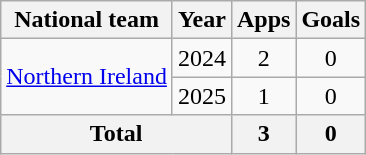<table class=wikitable style="text-align: center;">
<tr>
<th>National team</th>
<th>Year</th>
<th>Apps</th>
<th>Goals</th>
</tr>
<tr>
<td rowspan=2><a href='#'>Northern Ireland</a></td>
<td>2024</td>
<td>2</td>
<td>0</td>
</tr>
<tr>
<td>2025</td>
<td>1</td>
<td>0</td>
</tr>
<tr>
<th colspan="2">Total</th>
<th>3</th>
<th>0</th>
</tr>
</table>
